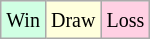<table class="wikitable">
<tr>
<td style="background-color: #d0ffe3;"><small>Win</small></td>
<td style="background-color: #ffffdd;"><small>Draw</small></td>
<td style="background-color: #ffd0e3;"><small>Loss</small></td>
</tr>
</table>
